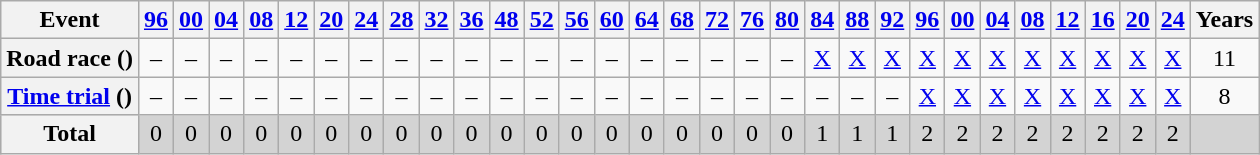<table class="wikitable plainrowheaders sticky-header" style="text-align:center;">
<tr>
<th scope="col">Event</th>
<th scope="col"><a href='#'>96</a></th>
<th scope="col"><a href='#'>00</a></th>
<th scope="col"><a href='#'>04</a></th>
<th scope="col"><a href='#'>08</a></th>
<th scope="col"><a href='#'>12</a></th>
<th scope="col"><a href='#'>20</a></th>
<th scope="col"><a href='#'>24</a></th>
<th scope="col"><a href='#'>28</a></th>
<th scope="col"><a href='#'>32</a></th>
<th scope="col"><a href='#'>36</a></th>
<th scope="col"><a href='#'>48</a></th>
<th scope="col"><a href='#'>52</a></th>
<th scope="col"><a href='#'>56</a></th>
<th scope="col"><a href='#'>60</a></th>
<th scope="col"><a href='#'>64</a></th>
<th scope="col"><a href='#'>68</a></th>
<th scope="col"><a href='#'>72</a></th>
<th scope="col"><a href='#'>76</a></th>
<th scope="col"><a href='#'>80</a></th>
<th scope="col"><a href='#'>84</a></th>
<th scope="col"><a href='#'>88</a></th>
<th scope="col"><a href='#'>92</a></th>
<th scope="col"><a href='#'>96</a></th>
<th scope="col"><a href='#'>00</a></th>
<th scope="col"><a href='#'>04</a></th>
<th scope="col"><a href='#'>08</a></th>
<th scope="col"><a href='#'>12</a></th>
<th scope="col"><a href='#'>16</a></th>
<th scope="col"><a href='#'>20</a></th>
<th scope="col"><a href='#'>24</a></th>
<th scope="col">Years</th>
</tr>
<tr>
<th scope="row">Road race ()</th>
<td>–</td>
<td>–</td>
<td>–</td>
<td>–</td>
<td>–</td>
<td>–</td>
<td>–</td>
<td>–</td>
<td>–</td>
<td>–</td>
<td>–</td>
<td>–</td>
<td>–</td>
<td>–</td>
<td>–</td>
<td>–</td>
<td>–</td>
<td>–</td>
<td>–</td>
<td><a href='#'>X</a></td>
<td><a href='#'>X</a></td>
<td><a href='#'>X</a></td>
<td><a href='#'>X</a></td>
<td><a href='#'>X</a></td>
<td><a href='#'>X</a></td>
<td><a href='#'>X</a></td>
<td><a href='#'>X</a></td>
<td><a href='#'>X</a></td>
<td><a href='#'>X</a></td>
<td><a href='#'>X</a></td>
<td>11</td>
</tr>
<tr>
<th scope="row"><a href='#'>Time trial</a> ()</th>
<td>–</td>
<td>–</td>
<td>–</td>
<td>–</td>
<td>–</td>
<td>–</td>
<td>–</td>
<td>–</td>
<td>–</td>
<td>–</td>
<td>–</td>
<td>–</td>
<td>–</td>
<td>–</td>
<td>–</td>
<td>–</td>
<td>–</td>
<td>–</td>
<td>–</td>
<td>–</td>
<td>–</td>
<td>–</td>
<td><a href='#'>X</a></td>
<td><a href='#'>X</a></td>
<td><a href='#'>X</a></td>
<td><a href='#'>X</a></td>
<td><a href='#'>X</a></td>
<td><a href='#'>X</a></td>
<td><a href='#'>X</a></td>
<td><a href='#'>X</a></td>
<td>8</td>
</tr>
<tr bgcolor="lightgray">
<th scope="row"><strong>Total</strong></th>
<td>0</td>
<td>0</td>
<td>0</td>
<td>0</td>
<td>0</td>
<td>0</td>
<td>0</td>
<td>0</td>
<td>0</td>
<td>0</td>
<td>0</td>
<td>0</td>
<td>0</td>
<td>0</td>
<td>0</td>
<td>0</td>
<td>0</td>
<td>0</td>
<td>0</td>
<td>1</td>
<td>1</td>
<td>1</td>
<td>2</td>
<td>2</td>
<td>2</td>
<td>2</td>
<td>2</td>
<td>2</td>
<td>2</td>
<td>2</td>
<td></td>
</tr>
</table>
